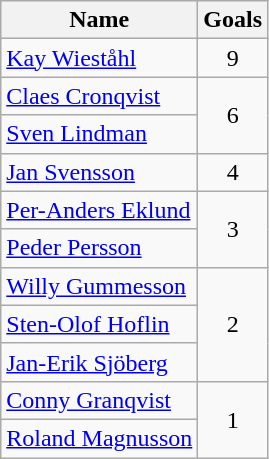<table class="wikitable">
<tr>
<th>Name</th>
<th>Goals</th>
</tr>
<tr>
<td> <a href='#'>Kay Wieståhl</a></td>
<td style="text-align:center;">9</td>
</tr>
<tr>
<td> <a href='#'>Claes Cronqvist</a></td>
<td rowspan="2" style="text-align:center;">6</td>
</tr>
<tr>
<td> <a href='#'>Sven Lindman</a></td>
</tr>
<tr>
<td> <a href='#'>Jan Svensson</a></td>
<td style="text-align:center;">4</td>
</tr>
<tr>
<td> <a href='#'>Per-Anders Eklund</a></td>
<td rowspan="2" style="text-align:center;">3</td>
</tr>
<tr>
<td> <a href='#'>Peder Persson</a></td>
</tr>
<tr>
<td> <a href='#'>Willy Gummesson</a></td>
<td rowspan="3" style="text-align:center;">2</td>
</tr>
<tr>
<td> <a href='#'>Sten-Olof Hoflin</a></td>
</tr>
<tr>
<td> <a href='#'>Jan-Erik Sjöberg</a></td>
</tr>
<tr>
<td> <a href='#'>Conny Granqvist</a></td>
<td rowspan="2" style="text-align:center;">1</td>
</tr>
<tr>
<td> <a href='#'>Roland Magnusson</a></td>
</tr>
</table>
